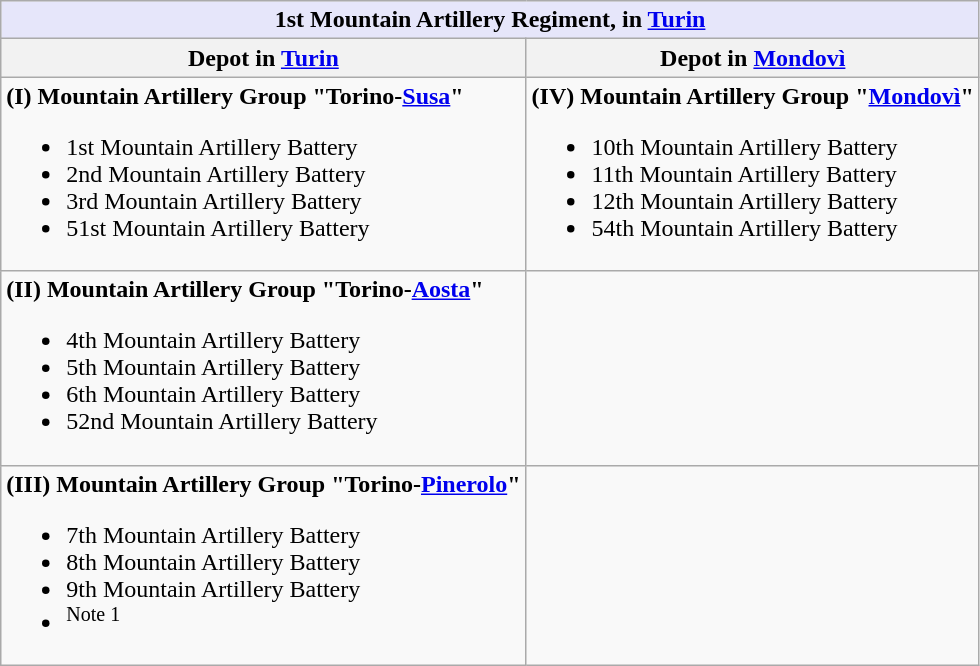<table class="wikitable">
<tr>
<th style="align: center; background: lavender;" colspan="3"><strong>1st Mountain Artillery Regiment</strong>, in <a href='#'>Turin</a></th>
</tr>
<tr>
<th>Depot in <a href='#'>Turin</a></th>
<th>Depot in <a href='#'>Mondovì</a></th>
</tr>
<tr style="vertical-align: top;">
<td> <strong>(I) Mountain Artillery Group "Torino-<a href='#'>Susa</a>"</strong><br><ul><li> 1st Mountain Artillery Battery</li><li> 2nd Mountain Artillery Battery</li><li> 3rd Mountain Artillery Battery</li><li> 51st Mountain Artillery Battery</li></ul></td>
<td> <strong>(IV) Mountain Artillery Group "<a href='#'>Mondovì</a>"</strong><br><ul><li> 10th Mountain Artillery Battery</li><li> 11th Mountain Artillery Battery</li><li> 12th Mountain Artillery Battery</li><li> 54th Mountain Artillery Battery</li></ul></td>
</tr>
<tr style="vertical-align: top;">
<td> <strong>(II) Mountain Artillery Group "Torino-<a href='#'>Aosta</a>"</strong><br><ul><li> 4th Mountain Artillery Battery</li><li> 5th Mountain Artillery Battery</li><li> 6th Mountain Artillery Battery</li><li> 52nd Mountain Artillery Battery</li></ul></td>
<td></td>
</tr>
<tr style="vertical-align: top;">
<td> <strong>(III) Mountain Artillery Group "Torino-<a href='#'>Pinerolo</a>"</strong><br><ul><li> 7th Mountain Artillery Battery</li><li> 8th Mountain Artillery Battery</li><li> 9th Mountain Artillery Battery</li><li><sup>Note 1</sup></li></ul></td>
<td></td>
</tr>
</table>
